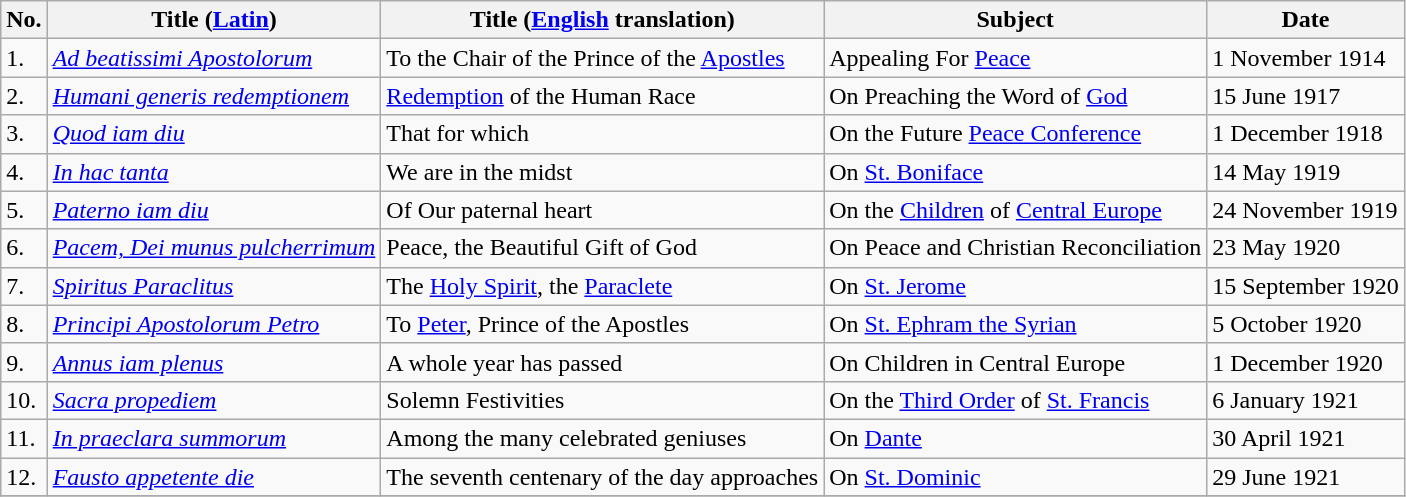<table class="wikitable">
<tr>
<th>No.</th>
<th>Title (<a href='#'>Latin</a>)</th>
<th>Title (<a href='#'>English</a> translation)</th>
<th>Subject</th>
<th>Date</th>
</tr>
<tr>
<td>1.</td>
<td><em><a href='#'>Ad beatissimi Apostolorum</a></em></td>
<td>To the Chair of the Prince of the <a href='#'>Apostles</a></td>
<td>Appealing For <a href='#'>Peace</a></td>
<td>1 November 1914</td>
</tr>
<tr>
<td>2.</td>
<td><em><a href='#'>Humani generis redemptionem</a></em></td>
<td><a href='#'>Redemption</a> of the Human Race</td>
<td>On Preaching the Word of <a href='#'>God</a></td>
<td>15 June 1917</td>
</tr>
<tr>
<td>3.</td>
<td><em><a href='#'>Quod iam diu</a></em></td>
<td>That for which</td>
<td>On the Future <a href='#'>Peace Conference</a></td>
<td>1 December 1918</td>
</tr>
<tr>
<td>4.</td>
<td><em><a href='#'>In hac tanta</a></em></td>
<td>We are in the midst</td>
<td>On <a href='#'>St. Boniface</a></td>
<td>14 May 1919</td>
</tr>
<tr>
<td>5.</td>
<td><em><a href='#'>Paterno iam diu</a></em></td>
<td>Of Our paternal heart</td>
<td>On the <a href='#'>Children</a> of <a href='#'>Central Europe</a></td>
<td>24 November 1919</td>
</tr>
<tr>
<td>6.</td>
<td><em><a href='#'>Pacem, Dei munus pulcherrimum</a></em></td>
<td>Peace, the Beautiful Gift of God</td>
<td>On Peace and Christian Reconciliation</td>
<td>23 May 1920</td>
</tr>
<tr>
<td>7.</td>
<td><em><a href='#'>Spiritus Paraclitus</a></em></td>
<td>The <a href='#'>Holy Spirit</a>, the <a href='#'>Paraclete</a></td>
<td>On <a href='#'>St. Jerome</a></td>
<td>15 September 1920</td>
</tr>
<tr>
<td>8.</td>
<td><em><a href='#'>Principi Apostolorum Petro</a></em></td>
<td>To <a href='#'>Peter</a>, Prince of the Apostles</td>
<td>On <a href='#'>St. Ephram the Syrian</a></td>
<td>5 October 1920</td>
</tr>
<tr>
<td>9.</td>
<td><em><a href='#'>Annus iam plenus</a></em></td>
<td>A whole year has passed</td>
<td>On Children in Central Europe</td>
<td>1 December 1920</td>
</tr>
<tr>
<td>10.</td>
<td><em><a href='#'>Sacra propediem</a></em></td>
<td>Solemn Festivities</td>
<td>On the <a href='#'>Third Order</a> of <a href='#'>St. Francis</a></td>
<td>6 January 1921</td>
</tr>
<tr>
<td>11.</td>
<td><em><a href='#'>In praeclara summorum</a></em></td>
<td>Among the many celebrated geniuses</td>
<td>On <a href='#'>Dante</a></td>
<td>30 April 1921</td>
</tr>
<tr>
<td>12.</td>
<td><em><a href='#'>Fausto appetente die</a></em></td>
<td>The seventh centenary of the day approaches</td>
<td>On <a href='#'>St. Dominic</a></td>
<td>29 June 1921</td>
</tr>
<tr>
</tr>
</table>
